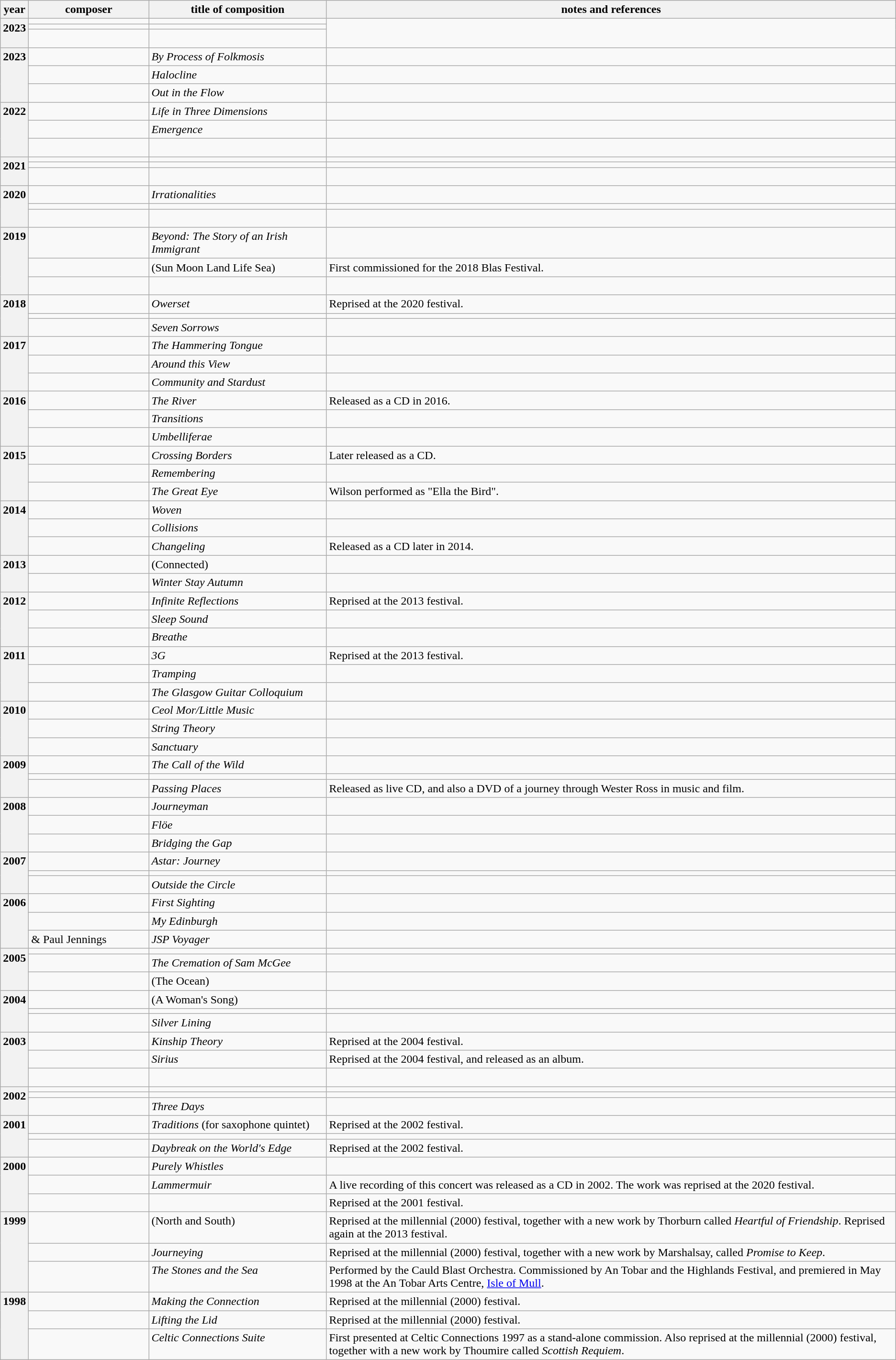<table class="wikitable plainrowheaders sortable">
<tr>
<th scope="col">year</th>
<th scope="col" style="width:10em;">composer</th>
<th scope="col" class="unsortable" style="width:15em;">title of composition</th>
<th scope="col" class="unsortable">notes and references<br></th>
</tr>
<tr style="vertical-align: top;">
<th scope="row" rowspan="3">2023</th>
<td></td>
<td></td>
</tr>
<tr>
<td></td>
<td></td>
</tr>
<tr>
<td></td>
<td><br></td>
</tr>
<tr style="vertical-align: top;">
<th scope="row" rowspan="3">2023</th>
<td></td>
<td><em>By Process of Folkmosis</em></td>
<td></td>
</tr>
<tr>
<td></td>
<td><em>Halocline</em></td>
<td></td>
</tr>
<tr>
<td></td>
<td><em>Out in the Flow</em></td>
<td><br></td>
</tr>
<tr style="vertical-align: top;">
<th scope="row" rowspan="3">2022</th>
<td></td>
<td><em>Life in Three Dimensions</em></td>
<td></td>
</tr>
<tr>
<td></td>
<td><em>Emergence</em></td>
<td></td>
</tr>
<tr>
<td></td>
<td></td>
<td><br></td>
</tr>
<tr style="vertical-align: top;">
<th scope="row" rowspan="3">2021</th>
<td></td>
<td></td>
<td></td>
</tr>
<tr>
<td></td>
<td></td>
<td></td>
</tr>
<tr>
<td></td>
<td></td>
<td><br></td>
</tr>
<tr style="vertical-align: top;">
<th scope="row" rowspan="3">2020</th>
<td></td>
<td><em>Irrationalities</em></td>
<td></td>
</tr>
<tr>
<td></td>
<td></td>
<td></td>
</tr>
<tr>
<td></td>
<td></td>
<td><br></td>
</tr>
<tr style="vertical-align: top;">
<th scope="row" rowspan="3">2019</th>
<td></td>
<td><em>Beyond: The Story of an Irish Immigrant</em></td>
<td></td>
</tr>
<tr style="vertical-align: top;">
<td></td>
<td> (Sun  Moon  Land  Life  Sea)</td>
<td>First commissioned for the 2018 Blas Festival.</td>
</tr>
<tr>
<td></td>
<td></td>
<td><br></td>
</tr>
<tr style="vertical-align: top;">
<th scope="row" rowspan="3">2018</th>
<td></td>
<td><em>Owerset</em></td>
<td>Reprised at the 2020 festival.</td>
</tr>
<tr>
<td></td>
<td></td>
<td></td>
</tr>
<tr>
<td></td>
<td><em>Seven Sorrows</em></td>
<td><br></td>
</tr>
<tr style="vertical-align: top;">
<th scope="row" rowspan="3">2017</th>
<td></td>
<td><em>The Hammering Tongue</em></td>
<td></td>
</tr>
<tr>
<td></td>
<td><em>Around this View</em></td>
<td></td>
</tr>
<tr>
<td></td>
<td><em>Community and Stardust</em></td>
<td><br></td>
</tr>
<tr style="vertical-align: top;">
<th scope="row" rowspan="3">2016</th>
<td></td>
<td><em>The River</em></td>
<td>Released as a CD in 2016.</td>
</tr>
<tr>
<td></td>
<td><em>Transitions</em></td>
<td></td>
</tr>
<tr>
<td></td>
<td><em>Umbelliferae</em></td>
<td><br></td>
</tr>
<tr style="vertical-align: top;">
<th scope="row" rowspan="3">2015</th>
<td></td>
<td><em>Crossing Borders</em></td>
<td>Later released as a CD.</td>
</tr>
<tr>
<td></td>
<td><em>Remembering</em></td>
<td></td>
</tr>
<tr>
<td></td>
<td><em>The Great Eye</em></td>
<td>Wilson performed as "Ella the Bird".<br></td>
</tr>
<tr style="vertical-align: top;">
<th scope="row"  rowspan="3">2014</th>
<td></td>
<td><em>Woven</em></td>
<td></td>
</tr>
<tr>
<td></td>
<td><em>Collisions</em></td>
<td></td>
</tr>
<tr>
<td></td>
<td><em>Changeling</em></td>
<td>Released as a CD later in 2014.<br></td>
</tr>
<tr style="vertical-align: top;">
<th scope="row" rowspan="2">2013</th>
<td></td>
<td> (Connected)</td>
<td></td>
</tr>
<tr>
<td></td>
<td><em>Winter Stay Autumn</em></td>
<td><br></td>
</tr>
<tr style="vertical-align: top;">
<th scope="row" rowspan="3">2012</th>
<td></td>
<td><em>Infinite Reflections</em></td>
<td>Reprised at the 2013 festival.</td>
</tr>
<tr>
<td></td>
<td><em>Sleep Sound</em></td>
<td></td>
</tr>
<tr>
<td></td>
<td><em>Breathe</em></td>
<td><br></td>
</tr>
<tr style="vertical-align: top;">
<th scope="row" rowspan="3">2011</th>
<td></td>
<td><em>3G</em></td>
<td>Reprised at the 2013 festival.</td>
</tr>
<tr>
<td></td>
<td><em>Tramping</em></td>
<td></td>
</tr>
<tr style="vertical-align: top;">
<td></td>
<td><em>The Glasgow Guitar Colloquium</em></td>
<td><br></td>
</tr>
<tr style="vertical-align: top;">
<th scope="row" rowspan="3">2010</th>
<td></td>
<td><em>Ceol Mor/Little Music</em></td>
<td></td>
</tr>
<tr>
<td></td>
<td><em>String Theory</em></td>
<td></td>
</tr>
<tr>
<td></td>
<td><em>Sanctuary</em></td>
<td><br></td>
</tr>
<tr style="vertical-align: top;">
<th scope="row" rowspan="3">2009</th>
<td></td>
<td><em>The Call of the Wild</em></td>
<td></td>
</tr>
<tr style="vertical-align: top;">
<td></td>
<td></td>
<td></td>
</tr>
<tr style="vertical-align: top;">
<td></td>
<td><em>Passing Places</em></td>
<td>Released as live CD, and also a DVD of a journey through Wester Ross in music and film.<br></td>
</tr>
<tr style="vertical-align: top;">
<th scope="row" rowspan="3">2008</th>
<td></td>
<td><em>Journeyman</em></td>
<td></td>
</tr>
<tr>
<td></td>
<td><em>Flöe</em></td>
<td></td>
</tr>
<tr>
<td></td>
<td><em>Bridging the Gap</em></td>
<td><br></td>
</tr>
<tr style="vertical-align: top;">
<th scope="row" rowspan="3">2007</th>
<td></td>
<td><em>Astar: Journey</em></td>
<td></td>
</tr>
<tr>
<td></td>
<td></td>
<td></td>
</tr>
<tr>
<td></td>
<td><em>Outside the Circle</em></td>
<td><br></td>
</tr>
<tr style="vertical-align: top;">
<th scope="row" rowspan="3">2006</th>
<td></td>
<td><em>First Sighting</em></td>
<td></td>
</tr>
<tr>
<td></td>
<td><em>My Edinburgh</em></td>
<td></td>
</tr>
<tr style="vertical-align: top;">
<td> & Paul Jennings</td>
<td><em>JSP Voyager</em></td>
<td><br></td>
</tr>
<tr style="vertical-align: top;">
<th scope="row"  rowspan="3">2005</th>
<td></td>
<td></td>
<td></td>
</tr>
<tr>
<td></td>
<td><em>The Cremation of Sam McGee</em></td>
<td></td>
</tr>
<tr>
<td></td>
<td> (The Ocean)</td>
<td><br></td>
</tr>
<tr style="vertical-align: top;">
<th scope="row" rowspan="3">2004</th>
<td></td>
<td> (A Woman's Song)</td>
<td></td>
</tr>
<tr>
<td></td>
<td></td>
<td></td>
</tr>
<tr>
<td></td>
<td><em>Silver Lining</em></td>
<td><br></td>
</tr>
<tr style="vertical-align: top;">
<th scope="row" rowspan="3">2003</th>
<td></td>
<td><em>Kinship Theory</em></td>
<td>Reprised at the 2004 festival.</td>
</tr>
<tr>
<td></td>
<td><em>Sirius</em></td>
<td>Reprised at the 2004 festival, and released as an album.</td>
</tr>
<tr>
<td></td>
<td></td>
<td><br></td>
</tr>
<tr style="vertical-align: top;">
<th scope="row" rowspan="3">2002</th>
<td></td>
<td></td>
<td></td>
</tr>
<tr>
<td></td>
<td></td>
<td></td>
</tr>
<tr>
<td></td>
<td><em>Three Days</em></td>
<td><br></td>
</tr>
<tr style="vertical-align: top;">
<th scope="row" rowspan="3">2001</th>
<td></td>
<td><em>Traditions</em> (for saxophone quintet)</td>
<td>Reprised at the 2002 festival.</td>
</tr>
<tr>
<td></td>
<td></td>
<td></td>
</tr>
<tr style="vertical-align: top;">
<td></td>
<td><em>Daybreak on the World's Edge</em></td>
<td>Reprised at the 2002 festival.<br></td>
</tr>
<tr style="vertical-align: top;">
<th scope="row" rowspan="3">2000</th>
<td></td>
<td><em>Purely Whistles</em></td>
<td></td>
</tr>
<tr style="vertical-align: top;">
<td></td>
<td><em>Lammermuir</em></td>
<td>A live recording of this concert was released as a CD in 2002. The work was reprised at the 2020 festival.</td>
</tr>
<tr>
<td></td>
<td></td>
<td>Reprised at the 2001 festival.<br></td>
</tr>
<tr style="vertical-align: top;">
<th scope="row" rowspan="3">1999</th>
<td></td>
<td> (North and South)</td>
<td>Reprised at the millennial (2000) festival, together with a new work by Thorburn called <em>Heartful of Friendship</em>. Reprised again at the 2013 festival. </td>
</tr>
<tr style="vertical-align: top;">
<td></td>
<td><em>Journeying</em></td>
<td>Reprised at the millennial (2000) festival, together with a new work by Marshalsay, called <em>Promise to Keep</em>.</td>
</tr>
<tr style="vertical-align: top;">
<td></td>
<td><em>The Stones and the Sea</em></td>
<td>Performed by the Cauld Blast Orchestra. Commissioned by An Tobar and the Highlands Festival, and premiered in May 1998 at the An Tobar Arts Centre, <a href='#'>Isle of Mull</a>.<br></td>
</tr>
<tr style="vertical-align: top;">
<th scope="row" rowspan="3">1998</th>
<td></td>
<td><em>Making the Connection</em></td>
<td>Reprised at the millennial (2000) festival.</td>
</tr>
<tr style="vertical-align: top;">
<td></td>
<td><em>Lifting the Lid</em></td>
<td>Reprised at the millennial (2000) festival.</td>
</tr>
<tr style="vertical-align: top;">
<td></td>
<td><em>Celtic Connections Suite</em></td>
<td>First presented at Celtic Connections 1997 as a stand-alone commission. Also reprised at the millennial (2000) festival, together with a new work by Thoumire called <em>Scottish Requiem</em>.</td>
</tr>
</table>
